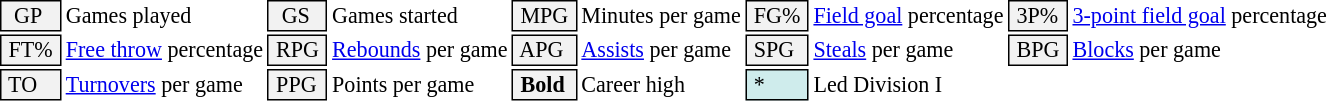<table class="toccolours" style="font-size: 92%; white-space: nowrap;">
<tr>
<td style="background-color: #F2F2F2; border: 1px solid black;">  GP</td>
<td>Games played</td>
<td style="background-color: #F2F2F2; border: 1px solid black">  GS </td>
<td>Games started</td>
<td style="background-color: #F2F2F2; border: 1px solid black"> MPG </td>
<td>Minutes per game</td>
<td style="background-color: #F2F2F2; border: 1px solid black;"> FG% </td>
<td><a href='#'>Field goal</a> percentage</td>
<td style="background-color: #F2F2F2; border: 1px solid black"> 3P% </td>
<td><a href='#'>3-point field goal</a> percentage</td>
</tr>
<tr>
<td style="background-color: #F2F2F2; border: 1px solid black"> FT% </td>
<td><a href='#'>Free throw</a> percentage</td>
<td style="background-color: #F2F2F2; border: 1px solid black;"> RPG </td>
<td><a href='#'>Rebounds</a> per game</td>
<td style="background-color: #F2F2F2; border: 1px solid black"> APG </td>
<td><a href='#'>Assists</a> per game</td>
<td style="background-color: #F2F2F2; border: 1px solid black"> SPG </td>
<td><a href='#'>Steals</a> per game</td>
<td style="background-color: #F2F2F2; border: 1px solid black;"> BPG </td>
<td><a href='#'>Blocks</a> per game</td>
</tr>
<tr>
<td style="background-color: #F2F2F2; border: 1px solid black"> TO </td>
<td><a href='#'>Turnovers</a> per game</td>
<td style="background-color: #F2F2F2; border: 1px solid black"> PPG </td>
<td>Points per game</td>
<td style="background-color: #F2F2F2; border: 1px solid black"> <strong>Bold</strong> </td>
<td>Career high</td>
<td style="background-color: #cfecec; border: 1px solid black"> * </td>
<td>Led Division I</td>
</tr>
</table>
